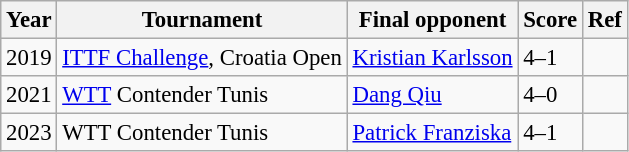<table class="wikitable" style="font-size: 95%;">
<tr>
<th>Year</th>
<th>Tournament</th>
<th>Final opponent</th>
<th>Score</th>
<th>Ref</th>
</tr>
<tr>
<td>2019</td>
<td><a href='#'>ITTF Challenge</a>, Croatia Open</td>
<td> <a href='#'>Kristian Karlsson</a></td>
<td>4–1</td>
<td></td>
</tr>
<tr>
<td>2021</td>
<td><a href='#'>WTT</a> Contender Tunis</td>
<td> <a href='#'>Dang Qiu</a></td>
<td>4–0</td>
<td></td>
</tr>
<tr>
<td>2023</td>
<td>WTT Contender Tunis</td>
<td> <a href='#'>Patrick Franziska</a></td>
<td>4–1</td>
<td></td>
</tr>
</table>
